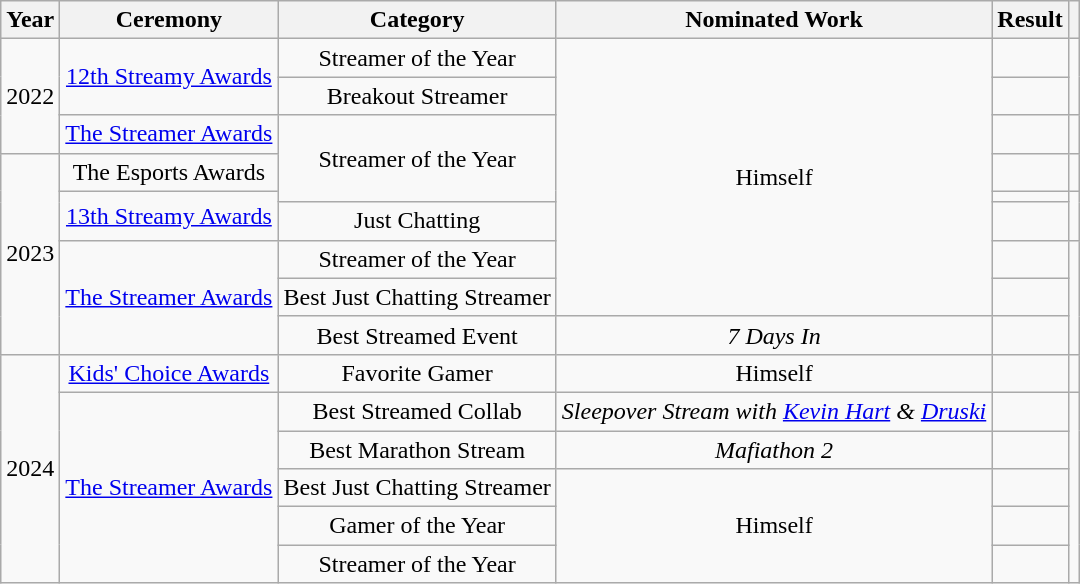<table class="wikitable" style="text-align:center;">
<tr>
<th>Year</th>
<th>Ceremony</th>
<th>Category</th>
<th>Nominated Work</th>
<th>Result</th>
<th></th>
</tr>
<tr>
<td rowspan="3">2022</td>
<td rowspan="2"><a href='#'>12th Streamy Awards</a></td>
<td>Streamer of the Year</td>
<td rowspan="8">Himself</td>
<td></td>
<td rowspan="2"></td>
</tr>
<tr>
<td>Breakout Streamer</td>
<td></td>
</tr>
<tr>
<td><a href='#'>The Streamer Awards</a></td>
<td rowspan="3">Streamer of the Year</td>
<td></td>
<td></td>
</tr>
<tr>
<td rowspan="6">2023</td>
<td>The Esports Awards</td>
<td></td>
<td></td>
</tr>
<tr>
<td rowspan="2"><a href='#'>13th Streamy Awards</a></td>
<td></td>
<td rowspan="2"></td>
</tr>
<tr>
<td>Just Chatting</td>
<td></td>
</tr>
<tr>
<td rowspan="3"><a href='#'>The Streamer Awards</a></td>
<td>Streamer of the Year</td>
<td></td>
<td rowspan="3"></td>
</tr>
<tr>
<td>Best Just Chatting Streamer</td>
<td></td>
</tr>
<tr>
<td>Best Streamed Event</td>
<td><em>7 Days In</em></td>
<td></td>
</tr>
<tr>
<td rowspan="6">2024</td>
<td><a href='#'>Kids' Choice Awards</a></td>
<td>Favorite Gamer</td>
<td>Himself</td>
<td></td>
<td></td>
</tr>
<tr>
<td rowspan="5"><a href='#'>The Streamer Awards</a></td>
<td>Best Streamed Collab</td>
<td><em>Sleepover Stream with <a href='#'>Kevin Hart</a> & <a href='#'>Druski</a></em></td>
<td></td>
<td rowspan="5"></td>
</tr>
<tr>
<td>Best Marathon Stream</td>
<td><em>Mafiathon 2</em></td>
<td></td>
</tr>
<tr>
<td>Best Just Chatting Streamer</td>
<td rowspan="3">Himself</td>
<td></td>
</tr>
<tr>
<td>Gamer of the Year</td>
<td></td>
</tr>
<tr>
<td>Streamer of the Year</td>
<td></td>
</tr>
</table>
